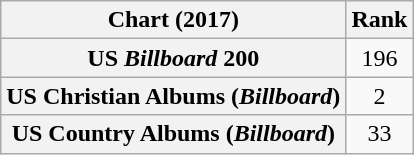<table class="wikitable sortable plainrowheaders">
<tr>
<th scope="col">Chart (2017)</th>
<th scope="col">Rank</th>
</tr>
<tr>
<th scope="row">US <em>Billboard</em> 200</th>
<td align="center">196</td>
</tr>
<tr>
<th scope="row">US Christian Albums (<em>Billboard</em>)</th>
<td align="center">2</td>
</tr>
<tr>
<th scope="row">US Country Albums (<em>Billboard</em>)</th>
<td align="center">33</td>
</tr>
</table>
